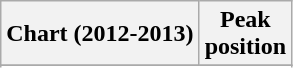<table class="wikitable plainrowheaders" style="text-align:center">
<tr>
<th scope="col">Chart (2012-2013)</th>
<th scope="col">Peak <br>position</th>
</tr>
<tr>
</tr>
<tr>
</tr>
<tr>
</tr>
<tr>
</tr>
<tr>
</tr>
<tr>
</tr>
<tr>
</tr>
<tr>
</tr>
<tr>
</tr>
<tr>
</tr>
<tr>
</tr>
</table>
